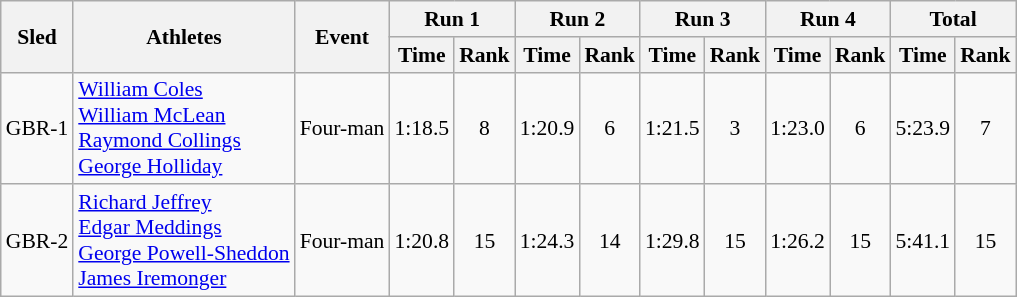<table class="wikitable" border="1" style="font-size:90%">
<tr>
<th rowspan="2">Sled</th>
<th rowspan="2">Athletes</th>
<th rowspan="2">Event</th>
<th colspan="2">Run 1</th>
<th colspan="2">Run 2</th>
<th colspan="2">Run 3</th>
<th colspan="2">Run 4</th>
<th colspan="2">Total</th>
</tr>
<tr>
<th>Time</th>
<th>Rank</th>
<th>Time</th>
<th>Rank</th>
<th>Time</th>
<th>Rank</th>
<th>Time</th>
<th>Rank</th>
<th>Time</th>
<th>Rank</th>
</tr>
<tr>
<td align="center">GBR-1</td>
<td><a href='#'>William Coles</a><br><a href='#'>William McLean</a><br><a href='#'>Raymond Collings</a><br><a href='#'>George Holliday</a></td>
<td>Four-man</td>
<td align="center">1:18.5</td>
<td align="center">8</td>
<td align="center">1:20.9</td>
<td align="center">6</td>
<td align="center">1:21.5</td>
<td align="center">3</td>
<td align="center">1:23.0</td>
<td align="center">6</td>
<td align="center">5:23.9</td>
<td align="center">7</td>
</tr>
<tr>
<td align="center">GBR-2</td>
<td><a href='#'>Richard Jeffrey</a><br><a href='#'>Edgar Meddings</a><br><a href='#'>George Powell-Sheddon</a><br><a href='#'>James Iremonger</a></td>
<td>Four-man</td>
<td align="center">1:20.8</td>
<td align="center">15</td>
<td align="center">1:24.3</td>
<td align="center">14</td>
<td align="center">1:29.8</td>
<td align="center">15</td>
<td align="center">1:26.2</td>
<td align="center">15</td>
<td align="center">5:41.1</td>
<td align="center">15</td>
</tr>
</table>
